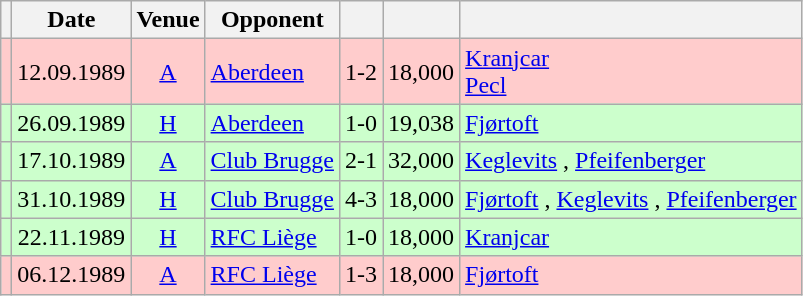<table class="wikitable" Style="text-align: center">
<tr>
<th></th>
<th>Date</th>
<th>Venue</th>
<th>Opponent</th>
<th></th>
<th></th>
<th></th>
</tr>
<tr style="background:#fcc">
<td></td>
<td>12.09.1989</td>
<td><a href='#'>A</a></td>
<td align="left"><a href='#'>Aberdeen</a> </td>
<td>1-2</td>
<td align="right">18,000</td>
<td align="left"><a href='#'>Kranjcar</a>  <br> <a href='#'>Pecl</a> </td>
</tr>
<tr style="background:#cfc">
<td></td>
<td>26.09.1989</td>
<td><a href='#'>H</a></td>
<td align="left"><a href='#'>Aberdeen</a> </td>
<td>1-0</td>
<td align="right">19,038</td>
<td align="left"><a href='#'>Fjørtoft</a> </td>
</tr>
<tr style="background:#cfc">
<td></td>
<td>17.10.1989</td>
<td><a href='#'>A</a></td>
<td align="left"><a href='#'>Club Brugge</a> </td>
<td>2-1</td>
<td align="right">32,000</td>
<td align="left"><a href='#'>Keglevits</a> , <a href='#'>Pfeifenberger</a> </td>
</tr>
<tr style="background:#cfc">
<td></td>
<td>31.10.1989</td>
<td><a href='#'>H</a></td>
<td align="left"><a href='#'>Club Brugge</a> </td>
<td>4-3</td>
<td align="right">18,000</td>
<td align="left"><a href='#'>Fjørtoft</a> , <a href='#'>Keglevits</a>  , <a href='#'>Pfeifenberger</a> </td>
</tr>
<tr style="background:#cfc">
<td></td>
<td>22.11.1989</td>
<td><a href='#'>H</a></td>
<td align="left"><a href='#'>RFC Liège</a> </td>
<td>1-0</td>
<td align="right">18,000</td>
<td align="left"><a href='#'>Kranjcar</a> </td>
</tr>
<tr style="background:#fcc">
<td></td>
<td>06.12.1989</td>
<td><a href='#'>A</a></td>
<td align="left"><a href='#'>RFC Liège</a> </td>
<td>1-3</td>
<td align="right">18,000</td>
<td align="left"><a href='#'>Fjørtoft</a> </td>
</tr>
</table>
